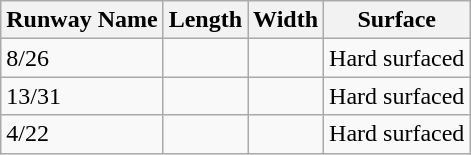<table class="wikitable">
<tr>
<th>Runway Name</th>
<th>Length</th>
<th>Width</th>
<th>Surface</th>
</tr>
<tr>
<td>8/26</td>
<td></td>
<td></td>
<td>Hard surfaced</td>
</tr>
<tr>
<td>13/31</td>
<td></td>
<td></td>
<td>Hard surfaced</td>
</tr>
<tr>
<td>4/22</td>
<td></td>
<td></td>
<td>Hard surfaced</td>
</tr>
</table>
